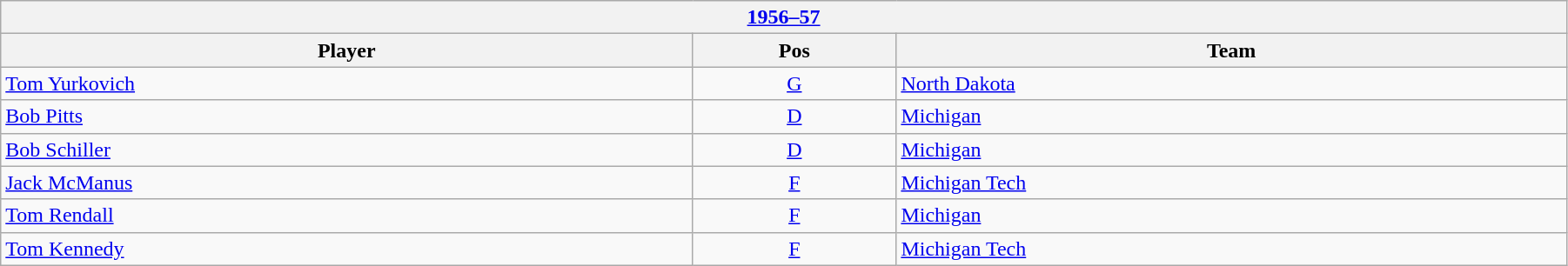<table class="wikitable" width=95%>
<tr>
<th colspan=3><a href='#'>1956–57</a></th>
</tr>
<tr>
<th>Player</th>
<th>Pos</th>
<th>Team</th>
</tr>
<tr>
<td><a href='#'>Tom Yurkovich</a></td>
<td align=center><a href='#'>G</a></td>
<td><a href='#'>North Dakota</a></td>
</tr>
<tr>
<td><a href='#'>Bob Pitts</a></td>
<td align=center><a href='#'>D</a></td>
<td><a href='#'>Michigan</a></td>
</tr>
<tr>
<td><a href='#'>Bob Schiller</a></td>
<td align=center><a href='#'>D</a></td>
<td><a href='#'>Michigan</a></td>
</tr>
<tr>
<td><a href='#'>Jack McManus</a></td>
<td align=center><a href='#'>F</a></td>
<td><a href='#'>Michigan Tech</a></td>
</tr>
<tr>
<td><a href='#'>Tom Rendall</a></td>
<td align=center><a href='#'>F</a></td>
<td><a href='#'>Michigan</a></td>
</tr>
<tr>
<td><a href='#'>Tom Kennedy</a></td>
<td align=center><a href='#'>F</a></td>
<td><a href='#'>Michigan Tech</a></td>
</tr>
</table>
